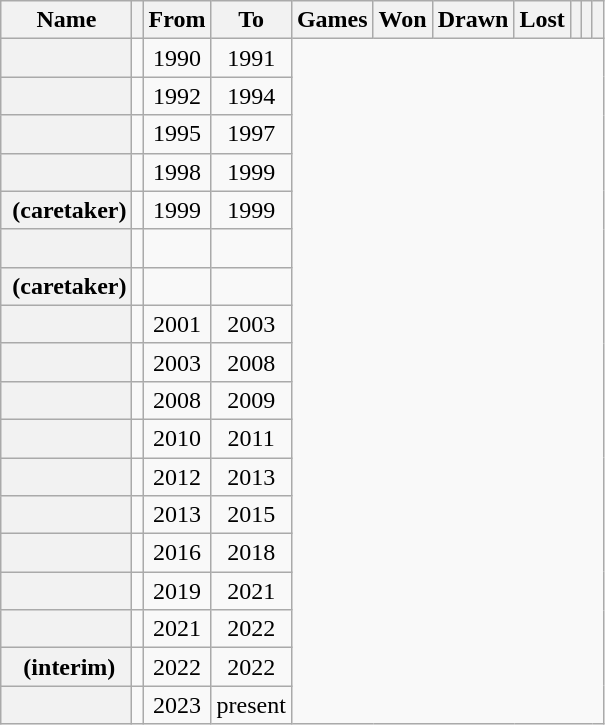<table class="wikitable sortable " style="text-align: center; font-size: 100%;">
<tr>
<th scope=col>Name</th>
<th scope=col></th>
<th scope=col>From</th>
<th scope=col>To</th>
<th scope=col>Games</th>
<th scope=col>Won</th>
<th scope=col>Drawn</th>
<th scope=col>Lost</th>
<th scope=col></th>
<th scope=col></th>
<th scope=col></th>
</tr>
<tr>
<th scope=row></th>
<td></td>
<td>1990</td>
<td>1991<br></td>
</tr>
<tr>
<th scope=row></th>
<td></td>
<td>1992</td>
<td>1994<br></td>
</tr>
<tr>
<th scope=row></th>
<td></td>
<td>1995</td>
<td>1997<br></td>
</tr>
<tr>
<th scope=row></th>
<td></td>
<td>1998</td>
<td>1999<br></td>
</tr>
<tr>
<th scope=row> (caretaker)</th>
<td></td>
<td>1999</td>
<td>1999<br></td>
</tr>
<tr>
<th scope=row></th>
<td></td>
<td></td>
<td><br></td>
</tr>
<tr>
<th scope=row> (caretaker)</th>
<td></td>
<td></td>
<td><br></td>
</tr>
<tr>
<th scope=row></th>
<td></td>
<td>2001</td>
<td>2003<br></td>
</tr>
<tr>
<th scope=row></th>
<td></td>
<td>2003</td>
<td>2008<br></td>
</tr>
<tr>
<th scope=row></th>
<td></td>
<td>2008</td>
<td>2009<br></td>
</tr>
<tr>
<th scope=row></th>
<td></td>
<td>2010</td>
<td>2011<br></td>
</tr>
<tr>
<th scope=row></th>
<td></td>
<td>2012</td>
<td>2013<br></td>
</tr>
<tr>
<th scope=row></th>
<td></td>
<td>2013</td>
<td>2015<br></td>
</tr>
<tr>
<th scope=row></th>
<td></td>
<td>2016</td>
<td>2018<br></td>
</tr>
<tr>
<th scope=row></th>
<td></td>
<td>2019</td>
<td>2021<br></td>
</tr>
<tr>
<th scope=row></th>
<td></td>
<td>2021</td>
<td>2022<br></td>
</tr>
<tr>
<th scope=row> (interim)</th>
<td></td>
<td>2022</td>
<td>2022<br></td>
</tr>
<tr>
<th scope=row></th>
<td></td>
<td>2023</td>
<td>present<br></td>
</tr>
</table>
